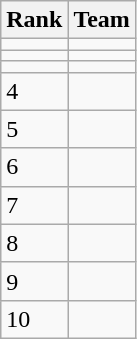<table class="wikitable">
<tr>
<th>Rank</th>
<th>Team</th>
</tr>
<tr>
<td></td>
<td></td>
</tr>
<tr>
<td></td>
<td></td>
</tr>
<tr>
<td></td>
<td></td>
</tr>
<tr>
<td>4</td>
<td></td>
</tr>
<tr>
<td>5</td>
<td></td>
</tr>
<tr>
<td>6</td>
<td></td>
</tr>
<tr>
<td>7</td>
<td></td>
</tr>
<tr>
<td>8</td>
<td></td>
</tr>
<tr>
<td>9</td>
<td></td>
</tr>
<tr>
<td>10</td>
<td></td>
</tr>
</table>
